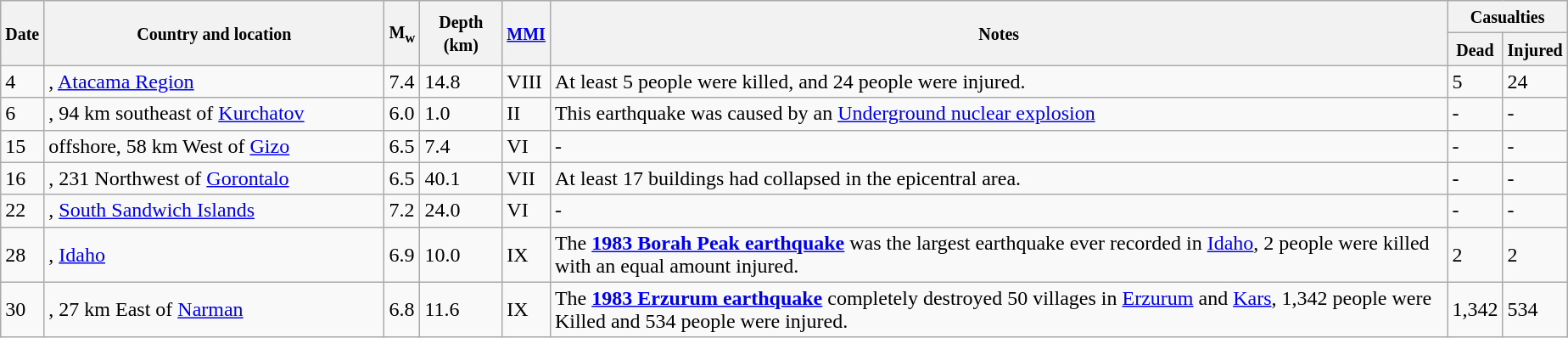<table class="wikitable sortable sort-under" style="border:1px black; margin-left:1em;">
<tr>
<th rowspan="2"><small>Date</small></th>
<th rowspan="2" style="width: 260px"><small>Country and location</small></th>
<th rowspan="2"><small>M<sub>w</sub></small></th>
<th rowspan="2"><small>Depth (km)</small></th>
<th rowspan="2"><small><a href='#'>MMI</a></small></th>
<th rowspan="2" class="unsortable"><small>Notes</small></th>
<th colspan="2"><small>Casualties</small></th>
</tr>
<tr>
<th><small>Dead</small></th>
<th><small>Injured</small></th>
</tr>
<tr>
<td>4</td>
<td>, <a href='#'>Atacama Region</a></td>
<td>7.4</td>
<td>14.8</td>
<td>VIII</td>
<td>At least 5 people were killed, and 24 people were injured.</td>
<td>5</td>
<td>24</td>
</tr>
<tr>
<td>6</td>
<td>, 94 km southeast of <a href='#'>Kurchatov</a></td>
<td>6.0</td>
<td>1.0</td>
<td>II</td>
<td>This earthquake was caused by an <a href='#'>Underground nuclear explosion</a></td>
<td>-</td>
<td>-</td>
</tr>
<tr>
<td>15</td>
<td> offshore, 58 km West of <a href='#'>Gizo</a></td>
<td>6.5</td>
<td>7.4</td>
<td>VI</td>
<td>-</td>
<td>-</td>
<td>-</td>
</tr>
<tr>
<td>16</td>
<td>, 231 Northwest of <a href='#'>Gorontalo</a></td>
<td>6.5</td>
<td>40.1</td>
<td>VII</td>
<td>At least 17 buildings had collapsed in the epicentral area.</td>
<td>-</td>
<td>-</td>
</tr>
<tr>
<td>22</td>
<td>, <a href='#'>South Sandwich Islands</a></td>
<td>7.2</td>
<td>24.0</td>
<td>VI</td>
<td>-</td>
<td>-</td>
<td>-</td>
</tr>
<tr>
<td>28</td>
<td>, <a href='#'>Idaho</a></td>
<td>6.9</td>
<td>10.0</td>
<td>IX</td>
<td>The <strong><a href='#'>1983 Borah Peak earthquake</a></strong> was the largest earthquake ever recorded in <a href='#'>Idaho</a>, 2 people were killed with an equal amount injured.</td>
<td>2</td>
<td>2</td>
</tr>
<tr>
<td>30</td>
<td>, 27 km East of <a href='#'>Narman</a></td>
<td>6.8</td>
<td>11.6</td>
<td>IX</td>
<td>The <strong><a href='#'>1983 Erzurum earthquake</a></strong> completely destroyed 50 villages in <a href='#'>Erzurum</a> and <a href='#'>Kars</a>, 1,342 people were Killed and 534 people were injured.</td>
<td>1,342</td>
<td>534</td>
</tr>
</table>
